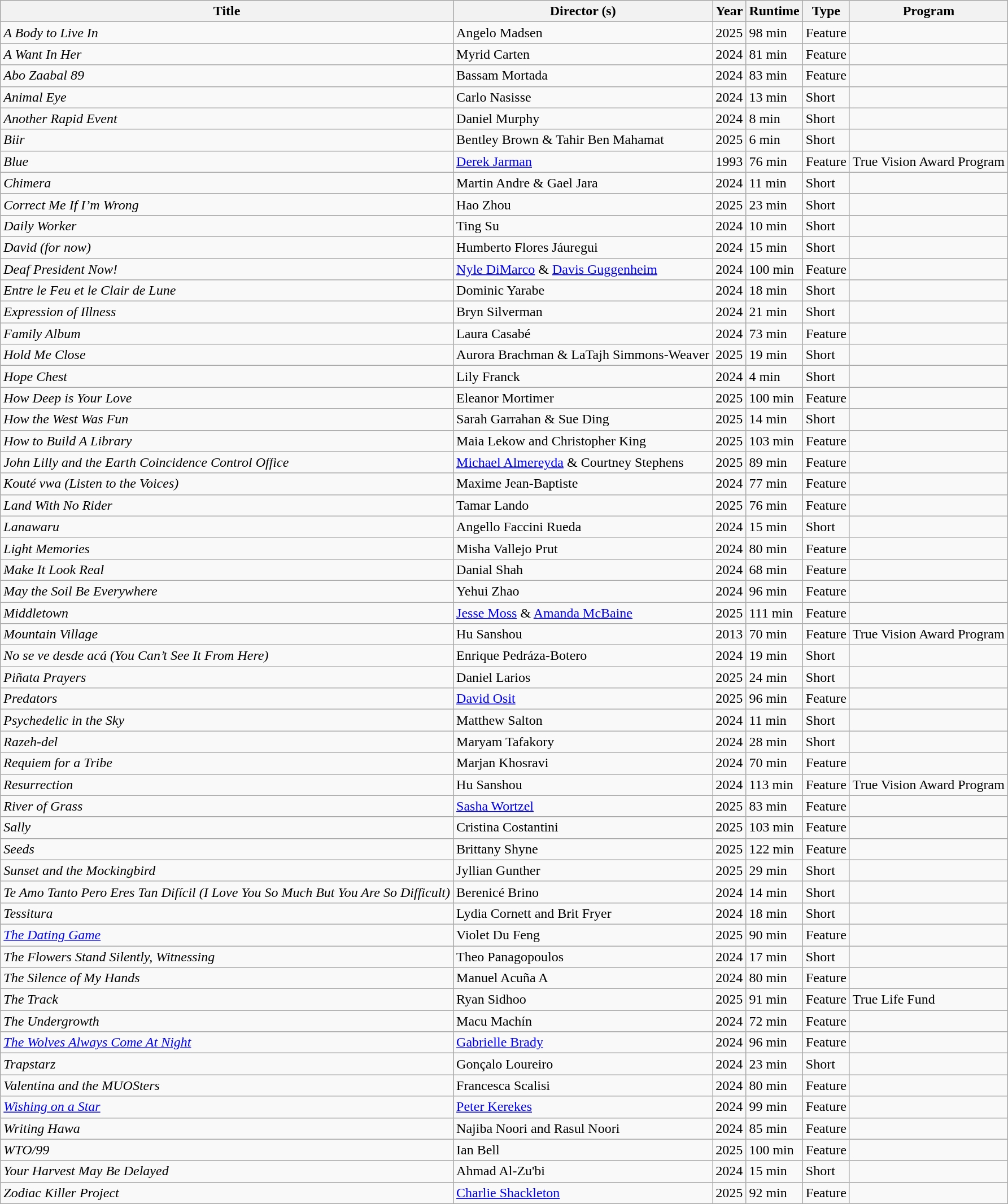<table class="wikitable sortable">
<tr>
<th>Title</th>
<th>Director (s)</th>
<th>Year</th>
<th>Runtime</th>
<th>Type</th>
<th>Program</th>
</tr>
<tr>
<td><em>A Body to Live In</em></td>
<td>Angelo Madsen</td>
<td>2025</td>
<td>98 min</td>
<td>Feature</td>
<td></td>
</tr>
<tr>
<td><em>A Want In Her</em></td>
<td>Myrid Carten</td>
<td>2024</td>
<td>81 min</td>
<td>Feature</td>
<td></td>
</tr>
<tr>
<td><em>Abo Zaabal 89</em></td>
<td>Bassam Mortada</td>
<td>2024</td>
<td>83 min</td>
<td>Feature</td>
<td></td>
</tr>
<tr>
<td><em>Animal Eye</em></td>
<td>Carlo Nasisse</td>
<td>2024</td>
<td>13 min</td>
<td>Short</td>
<td></td>
</tr>
<tr>
<td><em>Another Rapid Event</em></td>
<td>Daniel Murphy</td>
<td>2024</td>
<td>8 min</td>
<td>Short</td>
<td></td>
</tr>
<tr>
<td><em>Biir</em></td>
<td>Bentley Brown & Tahir Ben Mahamat</td>
<td>2025</td>
<td>6 min</td>
<td>Short</td>
<td></td>
</tr>
<tr>
<td><em>Blue</em></td>
<td><a href='#'>Derek Jarman</a></td>
<td>1993</td>
<td>76 min</td>
<td>Feature</td>
<td>True Vision Award Program</td>
</tr>
<tr>
<td><em>Chimera</em></td>
<td>Martin Andre & Gael Jara</td>
<td>2024</td>
<td>11 min</td>
<td>Short</td>
<td></td>
</tr>
<tr>
<td><em>Correct Me If I’m Wrong</em></td>
<td>Hao Zhou</td>
<td>2025</td>
<td>23 min</td>
<td>Short</td>
<td></td>
</tr>
<tr>
<td><em>Daily Worker</em></td>
<td>Ting Su</td>
<td>2024</td>
<td>10 min</td>
<td>Short</td>
<td></td>
</tr>
<tr>
<td><em>David (for now)</em></td>
<td>Humberto Flores Jáuregui</td>
<td>2024</td>
<td>15 min</td>
<td>Short</td>
<td></td>
</tr>
<tr>
<td><em>Deaf President Now!</em></td>
<td><a href='#'>Nyle DiMarco</a> & <a href='#'>Davis Guggenheim</a></td>
<td>2024</td>
<td>100 min</td>
<td>Feature</td>
<td></td>
</tr>
<tr>
<td><em>Entre le Feu et le Clair de Lune</em></td>
<td>Dominic Yarabe</td>
<td>2024</td>
<td>18 min</td>
<td>Short</td>
<td></td>
</tr>
<tr>
<td><em>Expression of Illness</em></td>
<td>Bryn Silverman</td>
<td>2024</td>
<td>21 min</td>
<td>Short</td>
<td></td>
</tr>
<tr>
<td><em>Family Album</em></td>
<td>Laura Casabé</td>
<td>2024</td>
<td>73 min</td>
<td>Feature</td>
<td></td>
</tr>
<tr>
<td><em>Hold Me Close</em></td>
<td>Aurora Brachman & LaTajh Simmons-Weaver</td>
<td>2025</td>
<td>19 min</td>
<td>Short</td>
<td></td>
</tr>
<tr>
<td><em>Hope Chest</em></td>
<td>Lily Franck</td>
<td>2024</td>
<td>4 min</td>
<td>Short</td>
<td></td>
</tr>
<tr>
<td><em>How Deep is Your Love</em></td>
<td>Eleanor Mortimer</td>
<td>2025</td>
<td>100 min</td>
<td>Feature</td>
<td></td>
</tr>
<tr>
<td><em>How the West Was Fun</em></td>
<td>Sarah Garrahan & Sue Ding</td>
<td>2025</td>
<td>14 min</td>
<td>Short</td>
<td></td>
</tr>
<tr>
<td><em>How to Build A Library</em></td>
<td>Maia Lekow and Christopher King</td>
<td>2025</td>
<td>103 min</td>
<td>Feature</td>
<td></td>
</tr>
<tr>
<td><em>John Lilly and the Earth Coincidence Control Office</em></td>
<td><a href='#'>Michael Almereyda</a> & Courtney Stephens</td>
<td>2025</td>
<td>89 min</td>
<td>Feature</td>
<td></td>
</tr>
<tr>
<td><em>Kouté vwa (Listen to the Voices)</em></td>
<td>Maxime Jean-Baptiste</td>
<td>2024</td>
<td>77 min</td>
<td>Feature</td>
<td></td>
</tr>
<tr>
<td><em>Land With No Rider</em></td>
<td>Tamar Lando</td>
<td>2025</td>
<td>76 min</td>
<td>Feature</td>
<td></td>
</tr>
<tr>
<td><em>Lanawaru</em></td>
<td>Angello Faccini Rueda</td>
<td>2024</td>
<td>15 min</td>
<td>Short</td>
<td></td>
</tr>
<tr>
<td><em>Light Memories</em></td>
<td>Misha Vallejo Prut</td>
<td>2024</td>
<td>80 min</td>
<td>Feature</td>
<td></td>
</tr>
<tr>
<td><em>Make It Look Real</em></td>
<td>Danial Shah</td>
<td>2024</td>
<td>68 min</td>
<td>Feature</td>
<td></td>
</tr>
<tr>
<td><em>May the Soil Be Everywhere</em></td>
<td>Yehui Zhao</td>
<td>2024</td>
<td>96 min</td>
<td>Feature</td>
<td></td>
</tr>
<tr>
<td><em>Middletown</em></td>
<td><a href='#'>Jesse Moss</a> & <a href='#'>Amanda McBaine</a></td>
<td>2025</td>
<td>111 min</td>
<td>Feature</td>
<td></td>
</tr>
<tr>
<td><em>Mountain Village</em></td>
<td>Hu Sanshou</td>
<td>2013</td>
<td>70 min</td>
<td>Feature</td>
<td>True Vision Award Program</td>
</tr>
<tr>
<td><em>No se ve desde acá (You Can’t See It From Here)</em></td>
<td>Enrique Pedráza-Botero</td>
<td>2024</td>
<td>19 min</td>
<td>Short</td>
<td></td>
</tr>
<tr>
<td><em>Piñata Prayers</em></td>
<td>Daniel Larios</td>
<td>2025</td>
<td>24 min</td>
<td>Short</td>
<td></td>
</tr>
<tr>
<td><em>Predators</em></td>
<td><a href='#'>David Osit</a></td>
<td>2025</td>
<td>96 min</td>
<td>Feature</td>
<td></td>
</tr>
<tr>
<td><em>Psychedelic in the Sky</em></td>
<td>Matthew Salton</td>
<td>2024</td>
<td>11 min</td>
<td>Short</td>
<td></td>
</tr>
<tr>
<td><em>Razeh-del</em></td>
<td>Maryam Tafakory</td>
<td>2024</td>
<td>28 min</td>
<td>Short</td>
<td></td>
</tr>
<tr>
<td><em>Requiem for a Tribe</em></td>
<td>Marjan Khosravi</td>
<td>2024</td>
<td>70 min</td>
<td>Feature</td>
<td></td>
</tr>
<tr>
<td><em>Resurrection</em></td>
<td>Hu Sanshou</td>
<td>2024</td>
<td>113 min</td>
<td>Feature</td>
<td>True Vision Award Program</td>
</tr>
<tr>
<td><em>River of Grass</em></td>
<td><a href='#'>Sasha Wortzel</a></td>
<td>2025</td>
<td>83 min</td>
<td>Feature</td>
<td></td>
</tr>
<tr>
<td><em>Sally</em></td>
<td>Cristina Costantini</td>
<td>2025</td>
<td>103 min</td>
<td>Feature</td>
<td></td>
</tr>
<tr>
<td><em>Seeds</em></td>
<td>Brittany Shyne</td>
<td>2025</td>
<td>122 min</td>
<td>Feature</td>
<td></td>
</tr>
<tr>
<td><em>Sunset and the Mockingbird</em></td>
<td>Jyllian Gunther</td>
<td>2025</td>
<td>29 min</td>
<td>Short</td>
<td></td>
</tr>
<tr>
<td><em>Te Amo Tanto Pero Eres Tan Difícil (I Love You So Much But You Are So Difficult)</em></td>
<td>Berenicé Brino</td>
<td>2024</td>
<td>14 min</td>
<td>Short</td>
<td></td>
</tr>
<tr>
<td><em>Tessitura</em></td>
<td>Lydia Cornett and Brit Fryer</td>
<td>2024</td>
<td>18 min</td>
<td>Short</td>
<td></td>
</tr>
<tr>
<td><em><a href='#'>The Dating Game</a></em></td>
<td>Violet Du Feng</td>
<td>2025</td>
<td>90 min</td>
<td>Feature</td>
<td></td>
</tr>
<tr>
<td><em>The Flowers Stand Silently, Witnessing</em></td>
<td>Theo Panagopoulos</td>
<td>2024</td>
<td>17 min</td>
<td>Short</td>
<td></td>
</tr>
<tr>
<td><em>The Silence of My Hands</em></td>
<td>Manuel Acuña A</td>
<td>2024</td>
<td>80 min</td>
<td>Feature</td>
<td></td>
</tr>
<tr>
<td><em>The Track</em></td>
<td>Ryan Sidhoo</td>
<td>2025</td>
<td>91 min</td>
<td>Feature</td>
<td>True Life Fund</td>
</tr>
<tr>
<td><em>The Undergrowth</em></td>
<td>Macu Machín</td>
<td>2024</td>
<td>72 min</td>
<td>Feature</td>
<td></td>
</tr>
<tr>
<td><em><a href='#'>The Wolves Always Come At Night</a></em></td>
<td><a href='#'>Gabrielle Brady</a></td>
<td>2024</td>
<td>96 min</td>
<td>Feature</td>
<td></td>
</tr>
<tr>
<td><em>Trapstarz</em></td>
<td>Gonçalo Loureiro</td>
<td>2024</td>
<td>23 min</td>
<td>Short</td>
<td></td>
</tr>
<tr>
<td><em>Valentina and the MUOSters</em></td>
<td>Francesca Scalisi</td>
<td>2024</td>
<td>80 min</td>
<td>Feature</td>
<td></td>
</tr>
<tr>
<td><em><a href='#'>Wishing on a Star</a></em></td>
<td><a href='#'>Peter Kerekes</a></td>
<td>2024</td>
<td>99 min</td>
<td>Feature</td>
<td></td>
</tr>
<tr>
<td><em>Writing Hawa</em></td>
<td>Najiba Noori and Rasul Noori</td>
<td>2024</td>
<td>85 min</td>
<td>Feature</td>
<td></td>
</tr>
<tr>
<td><em>WTO/99</em></td>
<td>Ian Bell</td>
<td>2025</td>
<td>100 min</td>
<td>Feature</td>
<td></td>
</tr>
<tr>
<td><em>Your Harvest May Be Delayed</em></td>
<td>Ahmad Al-Zu'bi</td>
<td>2024</td>
<td>15 min</td>
<td>Short</td>
<td></td>
</tr>
<tr>
<td><em>Zodiac Killer Project</em></td>
<td><a href='#'>Charlie Shackleton</a></td>
<td>2025</td>
<td>92 min</td>
<td>Feature</td>
<td></td>
</tr>
</table>
